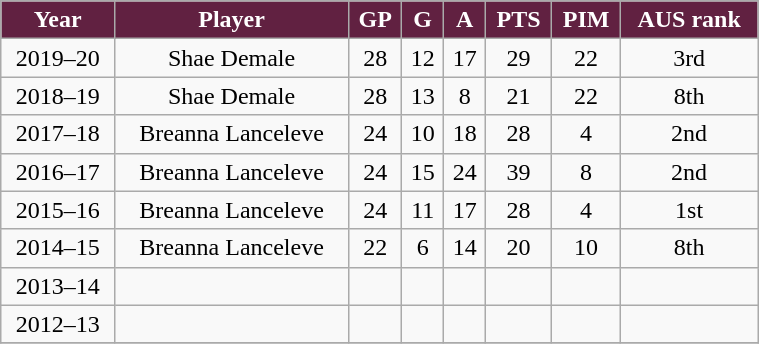<table class="wikitable" width="40%">
<tr align="center"  style=" background:#612141;color:#FFFFFF;">
<td><strong>Year</strong></td>
<td><strong>Player</strong></td>
<td><strong>GP</strong></td>
<td><strong>G</strong></td>
<td><strong>A</strong></td>
<td><strong>PTS</strong></td>
<td><strong>PIM</strong></td>
<td><strong>AUS rank</strong></td>
</tr>
<tr align="center" bgcolor="">
<td>2019–20</td>
<td>Shae Demale</td>
<td>28</td>
<td>12</td>
<td>17</td>
<td>29</td>
<td>22</td>
<td>3rd</td>
</tr>
<tr align="center" bgcolor="">
<td>2018–19</td>
<td>Shae Demale</td>
<td>28</td>
<td>13</td>
<td>8</td>
<td>21</td>
<td>22</td>
<td>8th</td>
</tr>
<tr align="center" bgcolor="">
<td>2017–18</td>
<td>Breanna Lanceleve</td>
<td>24</td>
<td>10</td>
<td>18</td>
<td>28</td>
<td>4</td>
<td>2nd</td>
</tr>
<tr align="center" bgcolor="">
<td>2016–17 </td>
<td>Breanna Lanceleve</td>
<td>24</td>
<td>15</td>
<td>24</td>
<td>39</td>
<td>8</td>
<td>2nd</td>
</tr>
<tr align="center" bgcolor="">
<td>2015–16 </td>
<td>Breanna Lanceleve</td>
<td>24</td>
<td>11</td>
<td>17</td>
<td>28</td>
<td>4</td>
<td>1st</td>
</tr>
<tr align="center" bgcolor="">
<td>2014–15 </td>
<td>Breanna Lanceleve</td>
<td>22</td>
<td>6</td>
<td>14</td>
<td>20</td>
<td>10</td>
<td>8th</td>
</tr>
<tr align="center" bgcolor="">
<td>2013–14</td>
<td></td>
<td></td>
<td></td>
<td></td>
<td></td>
<td></td>
<td></td>
</tr>
<tr align="center" bgcolor="">
<td>2012–13</td>
<td></td>
<td></td>
<td></td>
<td></td>
<td></td>
<td></td>
<td></td>
</tr>
<tr align="center" bgcolor="">
</tr>
</table>
